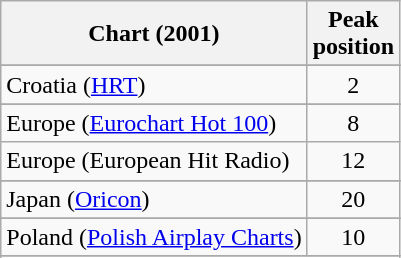<table Class="wikitable sortable">
<tr>
<th>Chart (2001)</th>
<th>Peak<br>position</th>
</tr>
<tr>
</tr>
<tr>
</tr>
<tr>
</tr>
<tr>
</tr>
<tr>
<td>Croatia (<a href='#'>HRT</a>)</td>
<td align="center">2</td>
</tr>
<tr>
</tr>
<tr>
<td>Europe (<a href='#'>Eurochart Hot 100</a>)</td>
<td align="center">8</td>
</tr>
<tr>
<td>Europe (European Hit Radio)</td>
<td align="center">12</td>
</tr>
<tr>
</tr>
<tr>
</tr>
<tr>
</tr>
<tr>
</tr>
<tr>
</tr>
<tr>
<td>Japan (<a href='#'>Oricon</a>)</td>
<td align="center">20</td>
</tr>
<tr>
</tr>
<tr>
</tr>
<tr>
</tr>
<tr>
</tr>
<tr>
<td>Poland (<a href='#'>Polish Airplay Charts</a>)</td>
<td align="center">10</td>
</tr>
<tr>
</tr>
<tr>
</tr>
<tr>
</tr>
<tr>
</tr>
<tr>
</tr>
</table>
